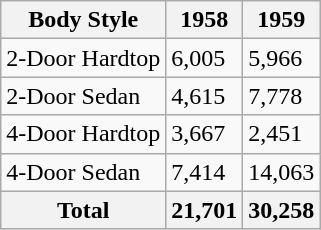<table class="wikitable">
<tr>
<th>Body Style</th>
<th>1958</th>
<th>1959</th>
</tr>
<tr>
<td>2-Door Hardtop</td>
<td>6,005</td>
<td>5,966</td>
</tr>
<tr>
<td>2-Door Sedan</td>
<td>4,615</td>
<td>7,778</td>
</tr>
<tr>
<td>4-Door Hardtop</td>
<td>3,667</td>
<td>2,451</td>
</tr>
<tr>
<td>4-Door Sedan</td>
<td>7,414</td>
<td>14,063</td>
</tr>
<tr>
<th>Total</th>
<th>21,701</th>
<th>30,258</th>
</tr>
</table>
